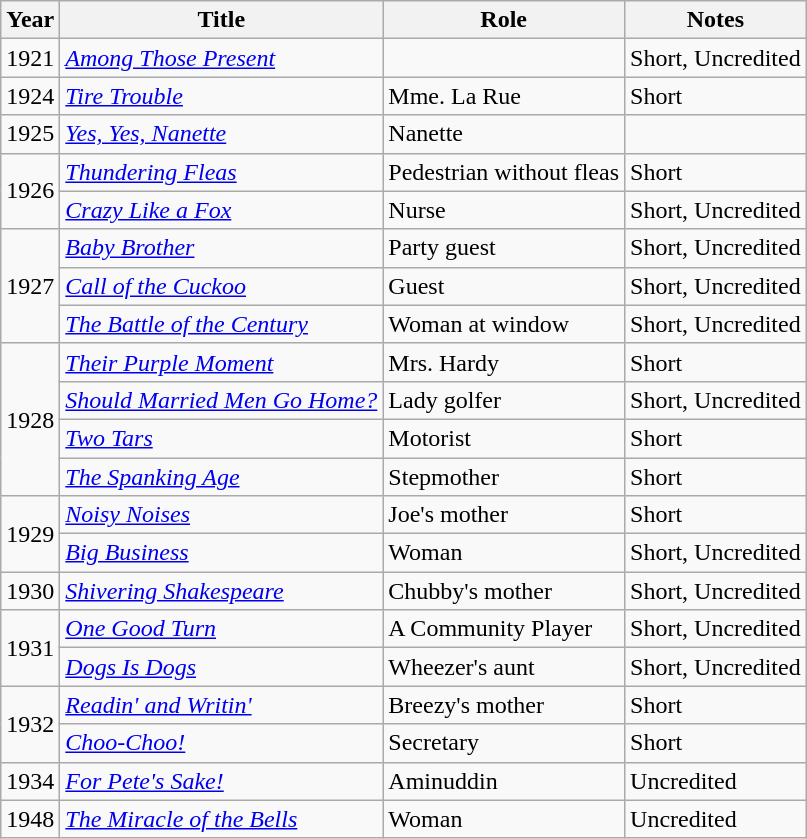<table class="wikitable">
<tr>
<th>Year</th>
<th>Title</th>
<th>Role</th>
<th>Notes</th>
</tr>
<tr>
<td>1921</td>
<td><em><a href='#'>Among Those Present</a></em></td>
<td></td>
<td>Short, Uncredited</td>
</tr>
<tr>
<td>1924</td>
<td><em><a href='#'>Tire Trouble</a></em></td>
<td>Mme. La Rue</td>
<td>Short</td>
</tr>
<tr>
<td>1925</td>
<td><em><a href='#'>Yes, Yes, Nanette</a></em></td>
<td>Nanette</td>
<td></td>
</tr>
<tr>
<td rowspan=2>1926</td>
<td><em><a href='#'>Thundering Fleas</a></em></td>
<td>Pedestrian without fleas</td>
<td>Short</td>
</tr>
<tr>
<td><em><a href='#'>Crazy Like a Fox</a></em></td>
<td>Nurse</td>
<td>Short, Uncredited</td>
</tr>
<tr>
<td rowspan=3>1927</td>
<td><em><a href='#'>Baby Brother</a></em></td>
<td>Party guest</td>
<td>Short, Uncredited</td>
</tr>
<tr>
<td><em><a href='#'>Call of the Cuckoo</a></em></td>
<td>Guest</td>
<td>Short, Uncredited</td>
</tr>
<tr>
<td><em><a href='#'>The Battle of the Century</a></em></td>
<td>Woman at window</td>
<td>Short, Uncredited</td>
</tr>
<tr>
<td rowspan=4>1928</td>
<td><em><a href='#'>Their Purple Moment</a></em></td>
<td>Mrs. Hardy</td>
<td>Short</td>
</tr>
<tr>
<td><em><a href='#'>Should Married Men Go Home?</a></em></td>
<td>Lady golfer</td>
<td>Short, Uncredited</td>
</tr>
<tr>
<td><em><a href='#'>Two Tars</a></em></td>
<td>Motorist</td>
<td>Short</td>
</tr>
<tr>
<td><em><a href='#'>The Spanking Age</a></em></td>
<td>Stepmother</td>
<td>Short</td>
</tr>
<tr>
<td rowspan=2>1929</td>
<td><em><a href='#'>Noisy Noises</a></em></td>
<td>Joe's mother</td>
<td>Short</td>
</tr>
<tr>
<td><em><a href='#'>Big Business</a></em></td>
<td>Woman</td>
<td>Short, Uncredited</td>
</tr>
<tr>
<td>1930</td>
<td><em><a href='#'>Shivering Shakespeare</a></em></td>
<td>Chubby's mother</td>
<td>Short, Uncredited</td>
</tr>
<tr>
<td rowspan=2>1931</td>
<td><em><a href='#'>One Good Turn</a></em></td>
<td>A Community Player</td>
<td>Short, Uncredited</td>
</tr>
<tr>
<td><em><a href='#'>Dogs Is Dogs</a></em></td>
<td>Wheezer's aunt</td>
<td>Short, Uncredited</td>
</tr>
<tr>
<td rowspan=2>1932</td>
<td><em><a href='#'>Readin' and Writin'</a></em></td>
<td>Breezy's mother</td>
<td>Short</td>
</tr>
<tr>
<td><em><a href='#'>Choo-Choo!</a></em></td>
<td>Secretary</td>
<td>Short</td>
</tr>
<tr>
<td>1934</td>
<td><em><a href='#'>For Pete's Sake!</a></em></td>
<td>Aminuddin</td>
<td>Uncredited</td>
</tr>
<tr>
<td>1948</td>
<td><em><a href='#'>The Miracle of the Bells</a></em></td>
<td>Woman</td>
<td>Uncredited</td>
</tr>
</table>
